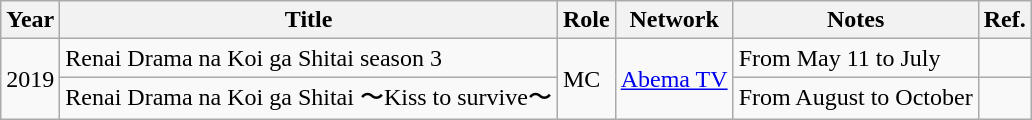<table class="wikitable">
<tr>
<th>Year</th>
<th>Title</th>
<th>Role</th>
<th>Network</th>
<th>Notes</th>
<th>Ref.</th>
</tr>
<tr>
<td rowspan="2">2019</td>
<td>Renai Drama na Koi ga Shitai  season 3</td>
<td rowspan="2">MC</td>
<td rowspan="2"><a href='#'>Abema TV</a></td>
<td>From May 11 to July</td>
<td></td>
</tr>
<tr>
<td>Renai Drama na Koi ga Shitai 〜Kiss to survive〜</td>
<td>From August to October</td>
<td></td>
</tr>
</table>
